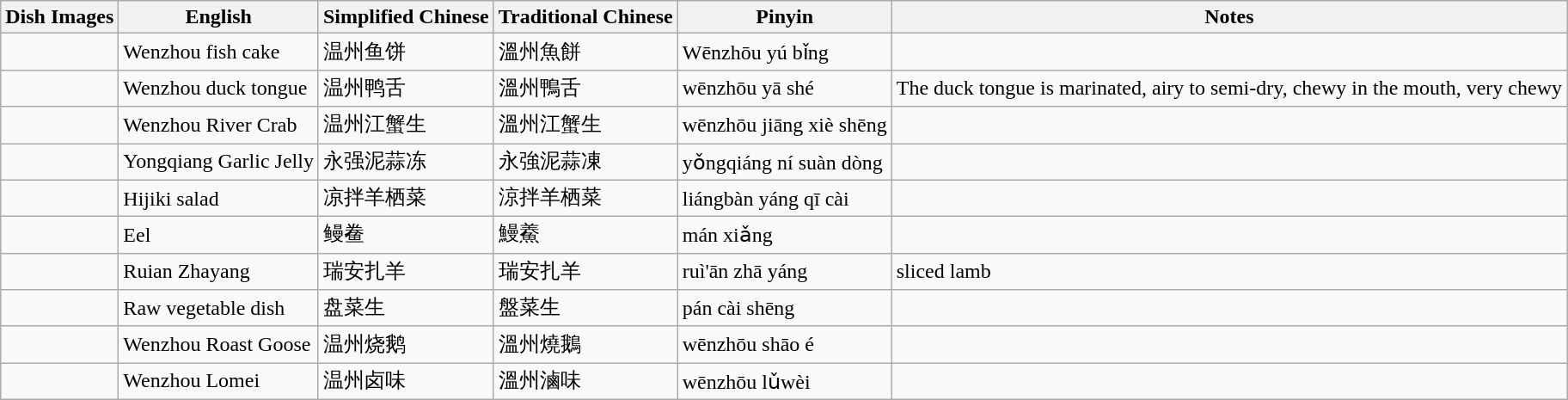<table class="wikitable">
<tr>
<th>Dish Images</th>
<th>English</th>
<th>Simplified Chinese</th>
<th>Traditional Chinese</th>
<th>Pinyin</th>
<th>Notes</th>
</tr>
<tr>
<td></td>
<td>Wenzhou fish cake</td>
<td>温州鱼饼</td>
<td>溫州魚餅</td>
<td>Wēnzhōu yú bǐng</td>
<td></td>
</tr>
<tr>
<td></td>
<td>Wenzhou duck tongue</td>
<td>温州鸭舌</td>
<td>溫州鴨舌</td>
<td>wēnzhōu yā shé</td>
<td>The duck tongue is marinated, airy to semi-dry, chewy in the mouth, very chewy</td>
</tr>
<tr>
<td></td>
<td>Wenzhou River Crab</td>
<td>温州江蟹生</td>
<td>溫州江蟹生</td>
<td>wēnzhōu jiāng xiè shēng</td>
<td></td>
</tr>
<tr>
<td></td>
<td>Yongqiang Garlic Jelly</td>
<td>永强泥蒜冻</td>
<td>永強泥蒜凍</td>
<td>yǒngqiáng ní suàn dòng</td>
<td></td>
</tr>
<tr>
<td></td>
<td>Hijiki salad</td>
<td>凉拌羊栖菜</td>
<td>涼拌羊栖菜</td>
<td>liángbàn yáng qī cài</td>
<td></td>
</tr>
<tr>
<td></td>
<td>Eel</td>
<td>鳗鲞</td>
<td>鰻鯗</td>
<td>mán xiǎng</td>
<td></td>
</tr>
<tr>
<td></td>
<td>Ruian Zhayang</td>
<td>瑞安扎羊</td>
<td>瑞安扎羊</td>
<td>ruì'ān zhā yáng</td>
<td>sliced lamb</td>
</tr>
<tr>
<td></td>
<td>Raw vegetable dish</td>
<td>盘菜生</td>
<td>盤菜生</td>
<td>pán cài shēng</td>
<td></td>
</tr>
<tr>
<td></td>
<td>Wenzhou Roast Goose</td>
<td>温州烧鹅</td>
<td>溫州燒鵝</td>
<td>wēnzhōu shāo é</td>
<td></td>
</tr>
<tr>
<td></td>
<td>Wenzhou Lomei</td>
<td>温州卤味</td>
<td>溫州滷味</td>
<td>wēnzhōu lǔwèi</td>
<td></td>
</tr>
</table>
